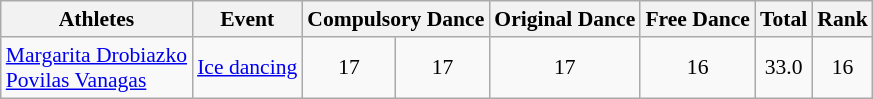<table class="wikitable" border="1" style="font-size:90%">
<tr>
<th>Athletes</th>
<th>Event</th>
<th colspan="2">Compulsory Dance</th>
<th>Original Dance</th>
<th>Free Dance</th>
<th>Total</th>
<th>Rank</th>
</tr>
<tr align=center>
<td align=left><a href='#'>Margarita Drobiazko</a><br><a href='#'>Povilas Vanagas</a></td>
<td><a href='#'>Ice dancing</a></td>
<td>17</td>
<td>17</td>
<td>17</td>
<td>16</td>
<td>33.0</td>
<td>16</td>
</tr>
</table>
